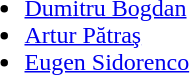<table>
<tr>
<td><strong></strong><br><ul><li><a href='#'>Dumitru Bogdan</a></li><li><a href='#'>Artur Pătraş</a></li><li><a href='#'>Eugen Sidorenco</a></li></ul></td>
</tr>
</table>
